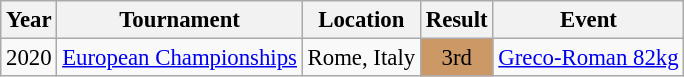<table class="wikitable" style="font-size:95%;">
<tr>
<th>Year</th>
<th>Tournament</th>
<th>Location</th>
<th>Result</th>
<th>Event</th>
</tr>
<tr>
<td>2020</td>
<td><a href='#'>European Championships</a></td>
<td>Rome, Italy</td>
<td align="center" bgcolor="cc9966">3rd</td>
<td><a href='#'>Greco-Roman 82kg</a></td>
</tr>
</table>
